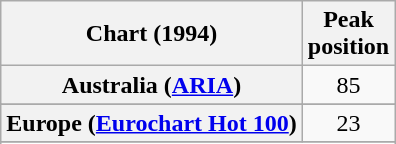<table class="wikitable sortable plainrowheaders" style="text-align:center">
<tr>
<th scope="col">Chart (1994)</th>
<th scope="col">Peak<br>position</th>
</tr>
<tr>
<th scope="row">Australia (<a href='#'>ARIA</a>)</th>
<td>85</td>
</tr>
<tr>
</tr>
<tr>
<th scope="row">Europe (<a href='#'>Eurochart Hot 100</a>)</th>
<td>23</td>
</tr>
<tr>
</tr>
<tr>
</tr>
<tr>
</tr>
</table>
